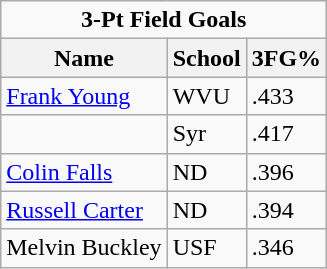<table class="wikitable">
<tr>
<td colspan=3 style="text-align:center;"><strong>3-Pt Field Goals</strong></td>
</tr>
<tr>
<th>Name</th>
<th>School</th>
<th>3FG%</th>
</tr>
<tr>
<td><a href='#'>Frank Young</a></td>
<td>WVU</td>
<td>.433</td>
</tr>
<tr>
<td></td>
<td>Syr</td>
<td>.417</td>
</tr>
<tr>
<td><a href='#'>Colin Falls</a></td>
<td>ND</td>
<td>.396</td>
</tr>
<tr>
<td><a href='#'>Russell Carter</a></td>
<td>ND</td>
<td>.394</td>
</tr>
<tr>
<td>Melvin Buckley</td>
<td>USF</td>
<td>.346</td>
</tr>
</table>
